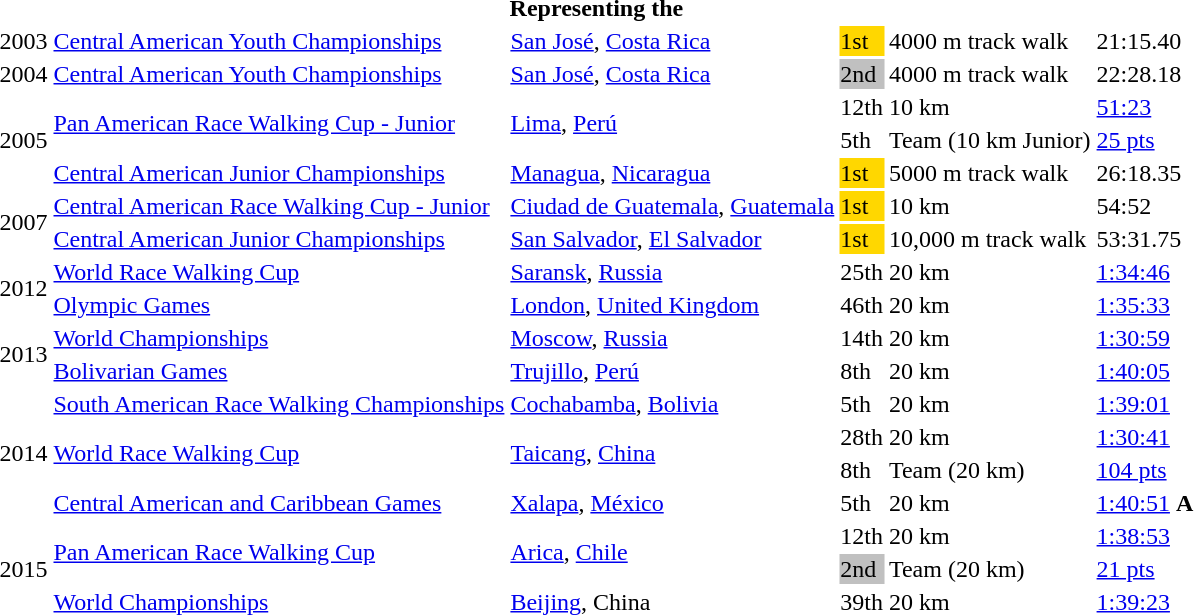<table>
<tr>
<th colspan="6">Representing the </th>
</tr>
<tr>
<td>2003</td>
<td><a href='#'>Central American Youth Championships</a></td>
<td><a href='#'>San José</a>, <a href='#'>Costa Rica</a></td>
<td bgcolor=gold>1st</td>
<td>4000 m track walk</td>
<td>21:15.40</td>
</tr>
<tr>
<td>2004</td>
<td><a href='#'>Central American Youth Championships</a></td>
<td><a href='#'>San José</a>, <a href='#'>Costa Rica</a></td>
<td bgcolor=silver>2nd</td>
<td>4000 m track walk</td>
<td>22:28.18</td>
</tr>
<tr>
<td rowspan=3>2005</td>
<td rowspan=2><a href='#'>Pan American Race Walking Cup - Junior</a></td>
<td rowspan=2><a href='#'>Lima</a>, <a href='#'>Perú</a></td>
<td>12th</td>
<td>10 km</td>
<td><a href='#'>51:23</a></td>
</tr>
<tr>
<td>5th</td>
<td>Team (10 km Junior)</td>
<td><a href='#'>25 pts</a></td>
</tr>
<tr>
<td><a href='#'>Central American Junior Championships</a></td>
<td><a href='#'>Managua</a>, <a href='#'>Nicaragua</a></td>
<td bgcolor=gold>1st</td>
<td>5000 m track walk</td>
<td>26:18.35</td>
</tr>
<tr>
<td rowspan=2>2007</td>
<td><a href='#'>Central American Race Walking Cup - Junior</a></td>
<td><a href='#'>Ciudad de Guatemala</a>, <a href='#'>Guatemala</a></td>
<td bgcolor=gold>1st</td>
<td>10 km</td>
<td>54:52</td>
</tr>
<tr>
<td><a href='#'>Central American Junior Championships</a></td>
<td><a href='#'>San Salvador</a>, <a href='#'>El Salvador</a></td>
<td bgcolor=gold>1st</td>
<td>10,000 m track walk</td>
<td>53:31.75</td>
</tr>
<tr>
<td rowspan=2>2012</td>
<td><a href='#'>World Race Walking Cup</a></td>
<td><a href='#'>Saransk</a>, <a href='#'>Russia</a></td>
<td>25th</td>
<td>20 km</td>
<td><a href='#'>1:34:46</a></td>
</tr>
<tr>
<td><a href='#'>Olympic Games</a></td>
<td><a href='#'>London</a>, <a href='#'>United Kingdom</a></td>
<td>46th</td>
<td>20 km</td>
<td><a href='#'>1:35:33</a></td>
</tr>
<tr>
<td rowspan=2>2013</td>
<td><a href='#'>World Championships</a></td>
<td><a href='#'>Moscow</a>, <a href='#'>Russia</a></td>
<td>14th</td>
<td>20 km</td>
<td><a href='#'>1:30:59</a></td>
</tr>
<tr>
<td><a href='#'>Bolivarian Games</a></td>
<td><a href='#'>Trujillo</a>, <a href='#'>Perú</a></td>
<td>8th</td>
<td>20 km</td>
<td><a href='#'>1:40:05</a></td>
</tr>
<tr>
<td rowspan=4>2014</td>
<td><a href='#'>South American Race Walking Championships</a></td>
<td><a href='#'>Cochabamba</a>, <a href='#'>Bolivia</a></td>
<td>5th</td>
<td>20 km</td>
<td><a href='#'>1:39:01</a></td>
</tr>
<tr>
<td rowspan=2><a href='#'>World Race Walking Cup</a></td>
<td rowspan=2><a href='#'>Taicang</a>, <a href='#'>China</a></td>
<td>28th</td>
<td>20 km</td>
<td><a href='#'>1:30:41</a></td>
</tr>
<tr>
<td>8th</td>
<td>Team (20 km)</td>
<td><a href='#'>104 pts</a></td>
</tr>
<tr>
<td><a href='#'>Central American and Caribbean Games</a></td>
<td><a href='#'>Xalapa</a>, <a href='#'>México</a></td>
<td>5th</td>
<td>20 km</td>
<td><a href='#'>1:40:51</a> <strong>A</strong></td>
</tr>
<tr>
<td rowspan=3>2015</td>
<td rowspan=2><a href='#'>Pan American Race Walking Cup</a></td>
<td rowspan=2><a href='#'>Arica</a>, <a href='#'>Chile</a></td>
<td>12th</td>
<td>20 km</td>
<td><a href='#'>1:38:53</a></td>
</tr>
<tr>
<td bgcolor=silver>2nd</td>
<td>Team (20 km)</td>
<td><a href='#'>21 pts</a></td>
</tr>
<tr>
<td><a href='#'>World Championships</a></td>
<td><a href='#'>Beijing</a>, China</td>
<td>39th</td>
<td>20 km</td>
<td><a href='#'>1:39:23</a></td>
</tr>
</table>
